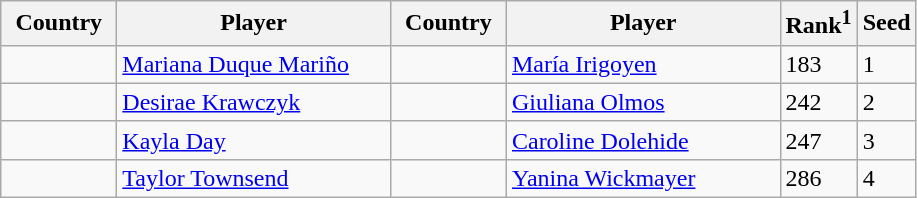<table class="sortable wikitable">
<tr>
<th width="70">Country</th>
<th width="175">Player</th>
<th width="70">Country</th>
<th width="175">Player</th>
<th>Rank<sup>1</sup></th>
<th>Seed</th>
</tr>
<tr>
<td></td>
<td><a href='#'>Mariana Duque Mariño</a></td>
<td></td>
<td><a href='#'>María Irigoyen</a></td>
<td>183</td>
<td>1</td>
</tr>
<tr>
<td></td>
<td><a href='#'>Desirae Krawczyk</a></td>
<td></td>
<td><a href='#'>Giuliana Olmos</a></td>
<td>242</td>
<td>2</td>
</tr>
<tr>
<td></td>
<td><a href='#'>Kayla Day</a></td>
<td></td>
<td><a href='#'>Caroline Dolehide</a></td>
<td>247</td>
<td>3</td>
</tr>
<tr>
<td></td>
<td><a href='#'>Taylor Townsend</a></td>
<td></td>
<td><a href='#'>Yanina Wickmayer</a></td>
<td>286</td>
<td>4</td>
</tr>
</table>
